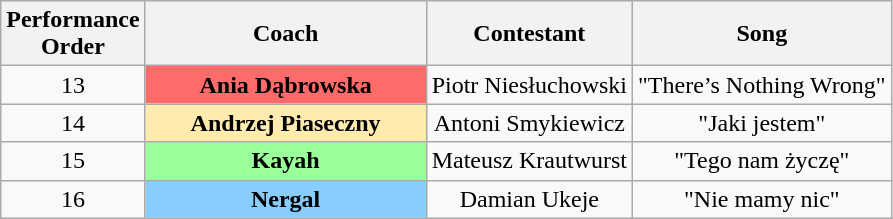<table class="wikitable sortable" style="text-align: center; width: auto;">
<tr class="hintergrundfarbe5">
<th>Performance <br>Order</th>
<th>Coach</th>
<th>Contestant</th>
<th>Song</th>
</tr>
<tr>
<td>13</td>
<th style="background:#ff6a6a; width:180px;">Ania Dąbrowska</th>
<td>Piotr Niesłuchowski</td>
<td>"There’s Nothing Wrong"</td>
</tr>
<tr>
<td>14</td>
<th style="background:#ffebad; width:180px;">Andrzej Piaseczny</th>
<td>Antoni Smykiewicz</td>
<td>"Jaki jestem"</td>
</tr>
<tr>
<td>15</td>
<th style="background:#9aff9a; width:180px;">Kayah</th>
<td>Mateusz Krautwurst</td>
<td>"Tego nam życzę"</td>
</tr>
<tr>
<td>16</td>
<th style="background:#87ceff; width:180px;">Nergal</th>
<td>Damian Ukeje</td>
<td>"Nie mamy nic"</td>
</tr>
</table>
